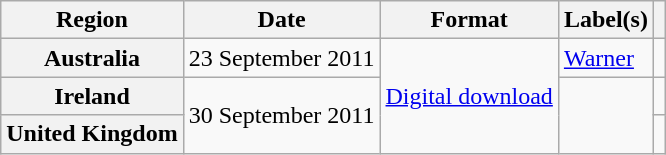<table class="wikitable plainrowheaders">
<tr>
<th scope="col">Region</th>
<th scope="col">Date</th>
<th scope="col">Format</th>
<th scope="col">Label(s)</th>
<th scope="col"></th>
</tr>
<tr>
<th scope="row">Australia</th>
<td>23 September 2011</td>
<td rowspan="3"><a href='#'>Digital download</a></td>
<td><a href='#'>Warner</a></td>
<td align="center"></td>
</tr>
<tr>
<th scope="row">Ireland</th>
<td rowspan="2">30 September 2011</td>
<td rowspan="2"></td>
<td align="center"></td>
</tr>
<tr>
<th scope="row">United Kingdom</th>
<td align="center"></td>
</tr>
</table>
